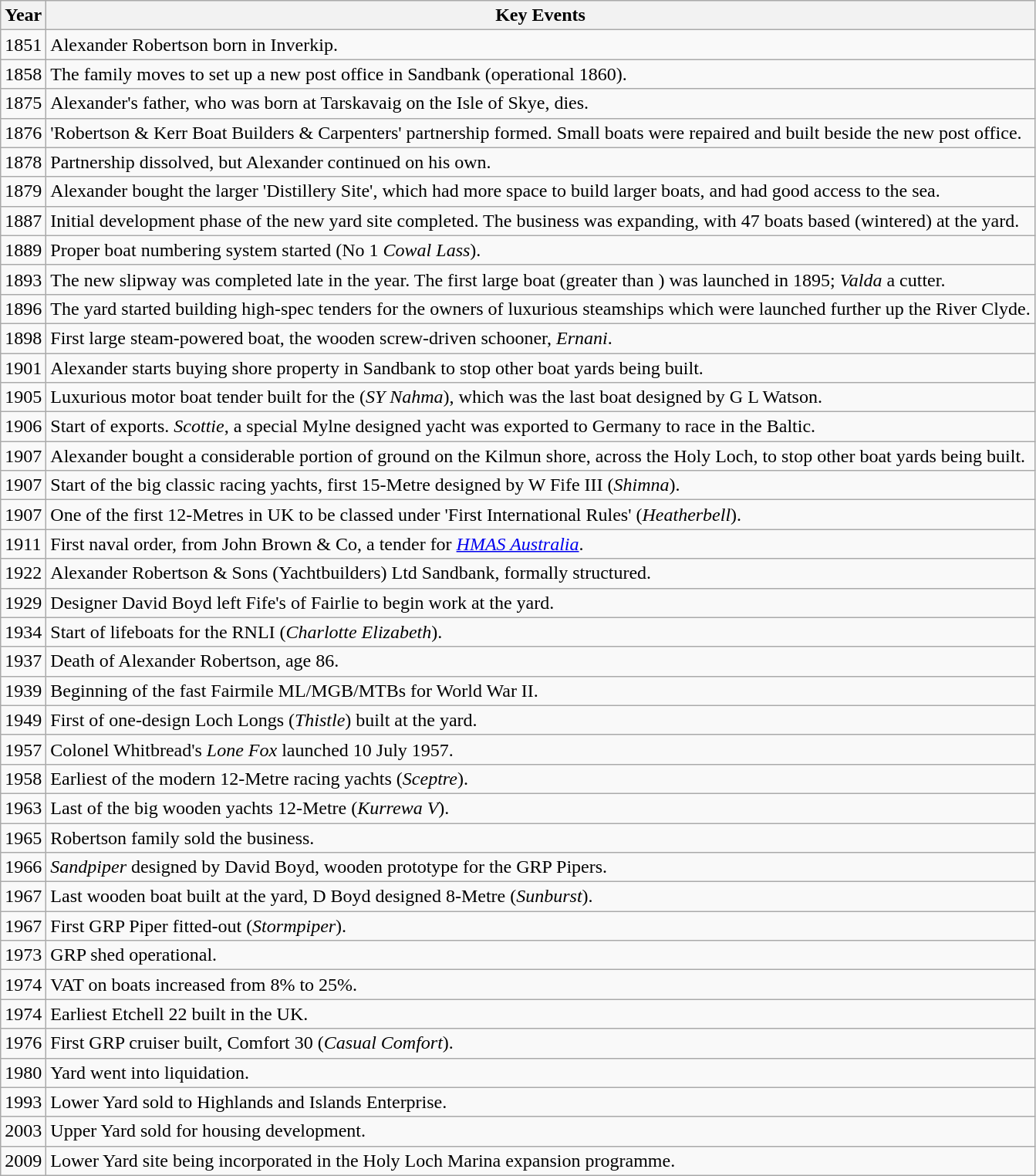<table class="wikitable" border="1">
<tr>
<th>Year</th>
<th>Key Events</th>
</tr>
<tr>
<td>1851</td>
<td>Alexander Robertson born in Inverkip.</td>
</tr>
<tr>
<td>1858</td>
<td>The family moves to set up a new post office in Sandbank (operational 1860).</td>
</tr>
<tr>
<td>1875</td>
<td>Alexander's father, who was born at Tarskavaig on the Isle of Skye, dies.</td>
</tr>
<tr>
<td>1876</td>
<td>'Robertson & Kerr Boat Builders & Carpenters' partnership formed.  Small boats were repaired and built beside the new post office.</td>
</tr>
<tr>
<td>1878</td>
<td>Partnership dissolved, but Alexander continued on his own.</td>
</tr>
<tr>
<td>1879</td>
<td>Alexander bought the larger 'Distillery Site', which had more space to build larger boats, and had good access to the sea.</td>
</tr>
<tr>
<td>1887</td>
<td>Initial development phase of the new yard site completed. The business was expanding, with 47 boats based (wintered) at the yard.</td>
</tr>
<tr>
<td>1889</td>
<td>Proper boat numbering system started (No 1 <em>Cowal Lass</em>).</td>
</tr>
<tr>
<td>1893</td>
<td>The new slipway was completed late in the year.  The first large boat (greater than  ) was launched in 1895; <em>Valda</em> a  cutter.</td>
</tr>
<tr>
<td>1896</td>
<td>The yard started building high-spec tenders for the owners of luxurious steamships which were launched further up the River Clyde.</td>
</tr>
<tr>
<td>1898</td>
<td>First large steam-powered boat, the  wooden screw-driven schooner, <em>Ernani</em>.</td>
</tr>
<tr>
<td>1901</td>
<td>Alexander starts buying shore property in Sandbank to stop other boat yards being built.</td>
</tr>
<tr>
<td>1905</td>
<td>Luxurious motor boat tender built for the (<em>SY Nahma</em>), which was the last boat designed by G L Watson.</td>
</tr>
<tr>
<td>1906</td>
<td>Start of exports. <em>Scottie</em>, a special  Mylne designed yacht was exported to Germany to race in the Baltic.</td>
</tr>
<tr>
<td>1907</td>
<td>Alexander bought a considerable portion of ground on the Kilmun shore, across the Holy Loch, to stop other boat yards being built.</td>
</tr>
<tr>
<td>1907</td>
<td>Start of the big classic racing yachts, first 15-Metre designed by W Fife III (<em>Shimna</em>).</td>
</tr>
<tr>
<td>1907</td>
<td>One of the first 12-Metres in UK to be classed under 'First International Rules' (<em>Heatherbell</em>).</td>
</tr>
<tr>
<td>1911</td>
<td>First naval order, from John Brown & Co, a tender for <a href='#'><em>HMAS Australia</em></a>.</td>
</tr>
<tr>
<td>1922</td>
<td>Alexander Robertson & Sons (Yachtbuilders) Ltd Sandbank, formally structured.</td>
</tr>
<tr>
<td>1929</td>
<td>Designer David Boyd left Fife's of Fairlie to begin work at the yard.</td>
</tr>
<tr>
<td>1934</td>
<td>Start of lifeboats for the RNLI (<em>Charlotte Elizabeth</em>).</td>
</tr>
<tr>
<td>1937</td>
<td>Death of Alexander Robertson, age 86.</td>
</tr>
<tr>
<td>1939</td>
<td>Beginning of the fast Fairmile ML/MGB/MTBs for World War II.</td>
</tr>
<tr>
<td>1949</td>
<td>First of one-design Loch Longs (<em>Thistle</em>) built at the yard.</td>
</tr>
<tr>
<td>1957</td>
<td>Colonel Whitbread's <em>Lone Fox</em> launched 10 July 1957.</td>
</tr>
<tr>
<td>1958</td>
<td>Earliest of the modern 12-Metre racing yachts (<em>Sceptre</em>).</td>
</tr>
<tr>
<td>1963</td>
<td>Last of the big wooden yachts 12-Metre (<em>Kurrewa V</em>).</td>
</tr>
<tr>
<td>1965</td>
<td>Robertson family sold the business.</td>
</tr>
<tr>
<td>1966</td>
<td><em>Sandpiper</em> designed by David Boyd, wooden prototype for the GRP Pipers.</td>
</tr>
<tr>
<td>1967</td>
<td>Last wooden boat built at the yard, D Boyd designed 8-Metre (<em>Sunburst</em>).</td>
</tr>
<tr>
<td>1967</td>
<td>First GRP Piper fitted-out (<em>Stormpiper</em>).</td>
</tr>
<tr>
<td>1973</td>
<td>GRP shed operational.</td>
</tr>
<tr>
<td>1974</td>
<td>VAT on boats increased from 8% to 25%.</td>
</tr>
<tr>
<td>1974</td>
<td>Earliest Etchell 22 built in the UK.</td>
</tr>
<tr>
<td>1976</td>
<td>First GRP cruiser built, Comfort 30 (<em>Casual Comfort</em>).</td>
</tr>
<tr>
<td>1980</td>
<td>Yard went into liquidation.</td>
</tr>
<tr>
<td>1993</td>
<td>Lower Yard sold to Highlands and Islands Enterprise.</td>
</tr>
<tr>
<td>2003</td>
<td>Upper Yard sold for housing development.</td>
</tr>
<tr>
<td>2009</td>
<td>Lower Yard site being incorporated in the Holy Loch Marina expansion programme.</td>
</tr>
</table>
